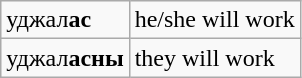<table class="wikitable">
<tr>
<td>уджал<strong>ас</strong></td>
<td>he/she will work</td>
</tr>
<tr>
<td>уджал<strong>асны</strong></td>
<td>they will work</td>
</tr>
</table>
